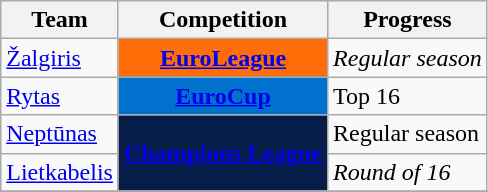<table class="wikitable sortable">
<tr>
<th>Team</th>
<th>Competition</th>
<th>Progress</th>
</tr>
<tr>
<td><a href='#'>Žalgiris</a></td>
<td style="background:#FF6D09; color:#FFFFFF; text-align:center;"><strong><a href='#'><span>EuroLeague</span></a></strong></td>
<td><em>Regular season</em></td>
</tr>
<tr>
<td><a href='#'>Rytas</a></td>
<td style="background-color:#0072CE; color:#FFFFFF; text-align:center"><strong><a href='#'><span>EuroCup</span></a></strong></td>
<td>Top 16</td>
</tr>
<tr>
<td><a href='#'>Neptūnas</a></td>
<td rowspan="2" style="background-color:#071D49; color:#D0D3D4; text-align:center;"><strong><a href='#'><span>Champions League</span></a></strong></td>
<td>Regular season</td>
</tr>
<tr>
<td><a href='#'>Lietkabelis</a></td>
<td><em>Round of 16</em></td>
</tr>
<tr>
</tr>
</table>
